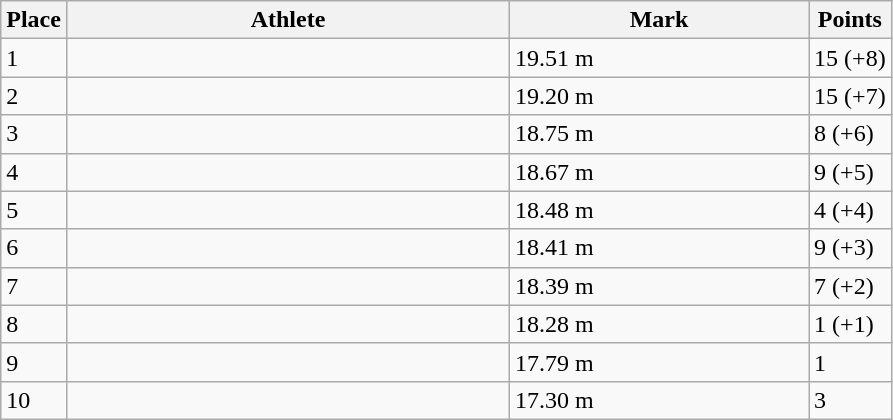<table class="wikitable sortable">
<tr>
<th>Place</th>
<th style="width:18em">Athlete</th>
<th style="width:12em">Mark</th>
<th>Points</th>
</tr>
<tr>
<td>1</td>
<td></td>
<td>19.51 m</td>
<td>15 (+8)</td>
</tr>
<tr>
<td>2</td>
<td></td>
<td>19.20 m</td>
<td>15 (+7)</td>
</tr>
<tr>
<td>3</td>
<td></td>
<td>18.75 m</td>
<td>8 (+6)</td>
</tr>
<tr>
<td>4</td>
<td></td>
<td>18.67 m</td>
<td>9 (+5)</td>
</tr>
<tr>
<td>5</td>
<td></td>
<td>18.48 m</td>
<td>4 (+4)</td>
</tr>
<tr>
<td>6</td>
<td></td>
<td>18.41 m</td>
<td>9 (+3)</td>
</tr>
<tr>
<td>7</td>
<td></td>
<td>18.39 m</td>
<td>7 (+2)</td>
</tr>
<tr>
<td>8</td>
<td></td>
<td>18.28 m</td>
<td>1 (+1)</td>
</tr>
<tr>
<td>9</td>
<td></td>
<td>17.79 m</td>
<td>1</td>
</tr>
<tr>
<td>10</td>
<td></td>
<td>17.30 m</td>
<td>3</td>
</tr>
</table>
